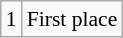<table class="wikitable" style="font-size:90%;">
<tr>
<td>1</td>
<td>First place</td>
</tr>
</table>
